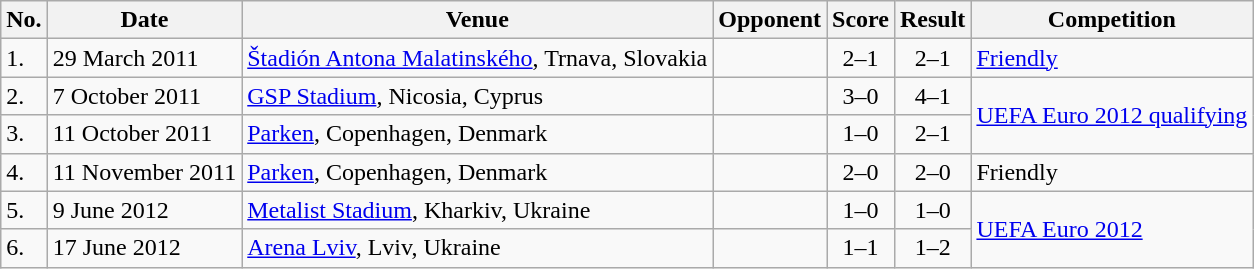<table class="wikitable sortable">
<tr>
<th>No.</th>
<th>Date</th>
<th>Venue</th>
<th>Opponent</th>
<th>Score</th>
<th>Result</th>
<th>Competition</th>
</tr>
<tr>
<td>1.</td>
<td>29 March 2011</td>
<td><a href='#'>Štadión Antona Malatinského</a>, Trnava, Slovakia</td>
<td></td>
<td align="center">2–1</td>
<td align="center">2–1</td>
<td><a href='#'>Friendly</a></td>
</tr>
<tr>
<td>2.</td>
<td>7 October 2011</td>
<td><a href='#'>GSP Stadium</a>, Nicosia, Cyprus</td>
<td></td>
<td align="center">3–0</td>
<td align="center">4–1</td>
<td rowspan=2><a href='#'>UEFA Euro 2012 qualifying</a></td>
</tr>
<tr>
<td>3.</td>
<td>11 October 2011</td>
<td><a href='#'>Parken</a>, Copenhagen, Denmark</td>
<td></td>
<td align="center">1–0</td>
<td align="center">2–1</td>
</tr>
<tr>
<td>4.</td>
<td>11 November 2011</td>
<td><a href='#'>Parken</a>, Copenhagen, Denmark</td>
<td></td>
<td align="center">2–0</td>
<td align="center">2–0</td>
<td>Friendly</td>
</tr>
<tr>
<td>5.</td>
<td>9 June 2012</td>
<td><a href='#'>Metalist Stadium</a>, Kharkiv, Ukraine</td>
<td></td>
<td align="center">1–0</td>
<td align="center">1–0</td>
<td rowspan=2><a href='#'>UEFA Euro 2012</a></td>
</tr>
<tr>
<td>6.</td>
<td>17 June 2012</td>
<td><a href='#'>Arena Lviv</a>, Lviv, Ukraine</td>
<td></td>
<td align="center">1–1</td>
<td align="center">1–2</td>
</tr>
</table>
